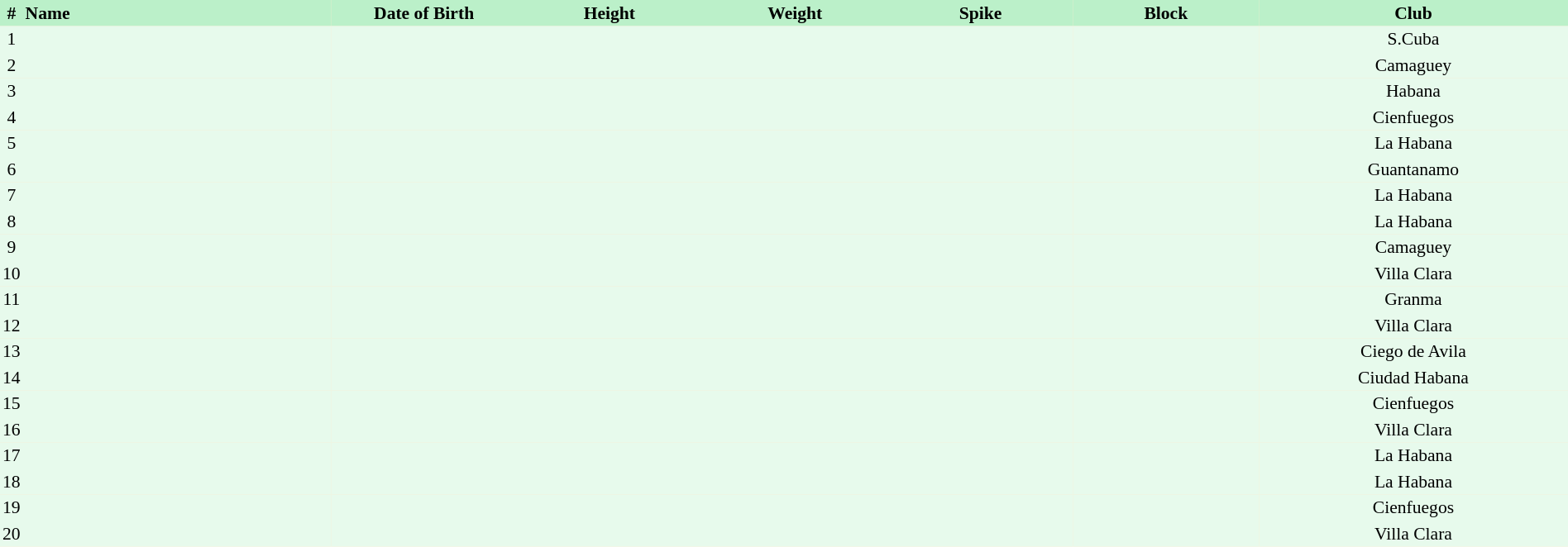<table border=0 cellpadding=2 cellspacing=0  |- bgcolor=#FFECCE style="text-align:center; font-size:90%; width:100%">
<tr bgcolor=#BBF0C9>
<th>#</th>
<th align=left width=20%>Name</th>
<th width=12%>Date of Birth</th>
<th width=12%>Height</th>
<th width=12%>Weight</th>
<th width=12%>Spike</th>
<th width=12%>Block</th>
<th width=20%>Club</th>
</tr>
<tr bgcolor=#E7FAEC>
<td>1</td>
<td align=left></td>
<td align=right></td>
<td></td>
<td></td>
<td></td>
<td></td>
<td>S.Cuba</td>
</tr>
<tr bgcolor=#E7FAEC>
<td>2</td>
<td align=left></td>
<td align=right></td>
<td></td>
<td></td>
<td></td>
<td></td>
<td>Camaguey</td>
</tr>
<tr bgcolor=#E7FAEC>
<td>3</td>
<td align=left></td>
<td align=right></td>
<td></td>
<td></td>
<td></td>
<td></td>
<td>Habana</td>
</tr>
<tr bgcolor=#E7FAEC>
<td>4</td>
<td align=left></td>
<td align=right></td>
<td></td>
<td></td>
<td></td>
<td></td>
<td>Cienfuegos</td>
</tr>
<tr bgcolor=#E7FAEC>
<td>5</td>
<td align=left></td>
<td align=right></td>
<td></td>
<td></td>
<td></td>
<td></td>
<td>La Habana</td>
</tr>
<tr bgcolor=#E7FAEC>
<td>6</td>
<td align=left></td>
<td align=right></td>
<td></td>
<td></td>
<td></td>
<td></td>
<td>Guantanamo</td>
</tr>
<tr bgcolor=#E7FAEC>
<td>7</td>
<td align=left></td>
<td align=right></td>
<td></td>
<td></td>
<td></td>
<td></td>
<td>La Habana</td>
</tr>
<tr bgcolor=#E7FAEC>
<td>8</td>
<td align=left></td>
<td align=right></td>
<td></td>
<td></td>
<td></td>
<td></td>
<td>La Habana</td>
</tr>
<tr bgcolor=#E7FAEC>
<td>9</td>
<td align=left></td>
<td align=right></td>
<td></td>
<td></td>
<td></td>
<td></td>
<td>Camaguey</td>
</tr>
<tr bgcolor=#E7FAEC>
<td>10</td>
<td align=left></td>
<td align=right></td>
<td></td>
<td></td>
<td></td>
<td></td>
<td>Villa Clara</td>
</tr>
<tr bgcolor=#E7FAEC>
<td>11</td>
<td align=left></td>
<td align=right></td>
<td></td>
<td></td>
<td></td>
<td></td>
<td>Granma</td>
</tr>
<tr bgcolor=#E7FAEC>
<td>12</td>
<td align=left></td>
<td align=right></td>
<td></td>
<td></td>
<td></td>
<td></td>
<td>Villa Clara</td>
</tr>
<tr bgcolor=#E7FAEC>
<td>13</td>
<td align=left></td>
<td align=right></td>
<td></td>
<td></td>
<td></td>
<td></td>
<td>Ciego de Avila</td>
</tr>
<tr bgcolor=#E7FAEC>
<td>14</td>
<td align=left></td>
<td align=right></td>
<td></td>
<td></td>
<td></td>
<td></td>
<td>Ciudad Habana</td>
</tr>
<tr bgcolor=#E7FAEC>
<td>15</td>
<td align=left></td>
<td align=right></td>
<td></td>
<td></td>
<td></td>
<td></td>
<td>Cienfuegos</td>
</tr>
<tr bgcolor=#E7FAEC>
<td>16</td>
<td align=left></td>
<td align=right></td>
<td></td>
<td></td>
<td></td>
<td></td>
<td>Villa Clara</td>
</tr>
<tr bgcolor=#E7FAEC>
<td>17</td>
<td align=left></td>
<td align=right></td>
<td></td>
<td></td>
<td></td>
<td></td>
<td>La Habana</td>
</tr>
<tr bgcolor=#E7FAEC>
<td>18</td>
<td align=left></td>
<td align=right></td>
<td></td>
<td></td>
<td></td>
<td></td>
<td>La Habana</td>
</tr>
<tr bgcolor=#E7FAEC>
<td>19</td>
<td align=left></td>
<td align=right></td>
<td></td>
<td></td>
<td></td>
<td></td>
<td>Cienfuegos</td>
</tr>
<tr bgcolor=#E7FAEC>
<td>20</td>
<td align=left></td>
<td align=right></td>
<td></td>
<td></td>
<td></td>
<td></td>
<td>Villa Clara</td>
</tr>
</table>
